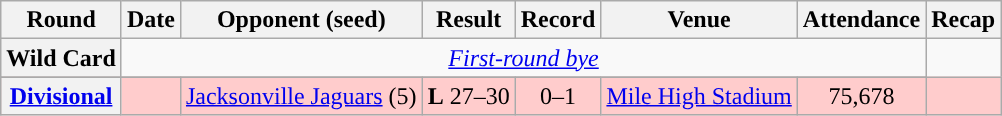<table class="wikitable" style="text-align:center">
<tr>
<th>Round</th>
<th>Date</th>
<th>Opponent (seed)</th>
<th>Result</th>
<th>Record</th>
<th>Venue</th>
<th>Attendance</th>
<th>Recap</th>
</tr>
<tr>
<th>Wild Card</th>
<td colspan="6" align="center"><em><a href='#'>First-round bye</a></em></td>
</tr>
<tr>
</tr>
<tr style="background: #fcc;">
<th><a href='#'>Divisional</a></th>
<td></td>
<td><a href='#'>Jacksonville Jaguars</a> (5)</td>
<td><strong>L</strong> 27–30</td>
<td>0–1</td>
<td><a href='#'>Mile High Stadium</a></td>
<td><div>75,678</div></td>
<td></td>
</tr>
</table>
